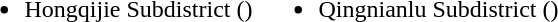<table>
<tr>
<td valign="top"><br><ul><li>Hongqijie Subdistrict ()</li></ul></td>
<td valign="top"><br><ul><li>Qingnianlu Subdistrict ()</li></ul></td>
</tr>
</table>
